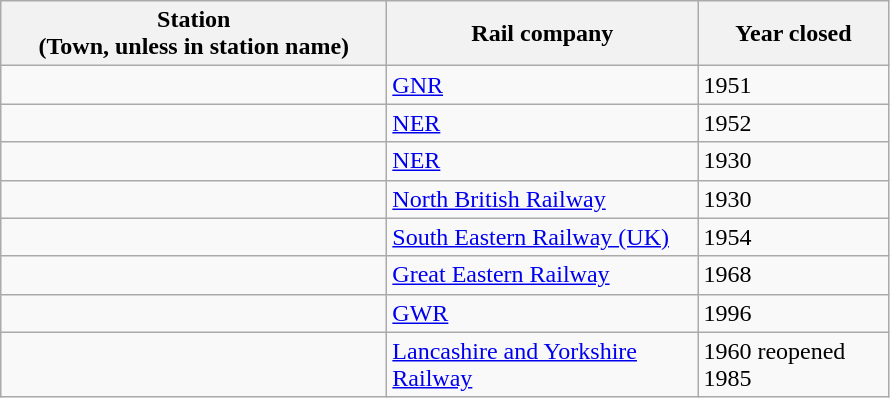<table class="wikitable sortable">
<tr>
<th style="width:250px">Station<br>(Town, unless in station name)</th>
<th style="width:200px">Rail company</th>
<th style="width:120px">Year closed</th>
</tr>
<tr>
<td></td>
<td><a href='#'>GNR</a></td>
<td>1951</td>
</tr>
<tr>
<td></td>
<td><a href='#'>NER</a></td>
<td>1952</td>
</tr>
<tr>
<td></td>
<td><a href='#'>NER</a></td>
<td>1930</td>
</tr>
<tr>
<td></td>
<td><a href='#'>North British Railway</a></td>
<td>1930</td>
</tr>
<tr>
<td></td>
<td><a href='#'>South Eastern Railway (UK)</a></td>
<td>1954</td>
</tr>
<tr>
<td></td>
<td><a href='#'>Great Eastern Railway</a></td>
<td>1968</td>
</tr>
<tr>
<td></td>
<td><a href='#'>GWR</a></td>
<td>1996</td>
</tr>
<tr>
<td></td>
<td><a href='#'>Lancashire and Yorkshire Railway</a></td>
<td>1960 reopened 1985</td>
</tr>
</table>
